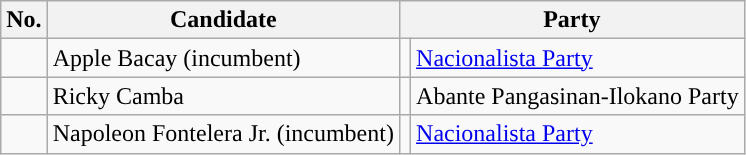<table class="wikitable sortable" style="text-align:left;">
<tr>
<th>No.</th>
<th>Candidate</th>
<th colspan="2">Party</th>
</tr>
<tr>
<td></td>
<td>Apple Bacay (incumbent)</td>
<td></td>
<td><a href='#'>Nacionalista Party</a></td>
</tr>
<tr>
<td></td>
<td>Ricky Camba</td>
<td></td>
<td>Abante Pangasinan-Ilokano Party</td>
</tr>
<tr>
<td></td>
<td>Napoleon Fontelera Jr. (incumbent)</td>
<td></td>
<td><a href='#'>Nacionalista Party</a></td>
</tr>
</table>
